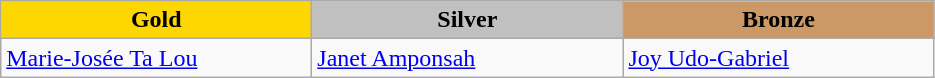<table class="wikitable" style="text-align:left">
<tr align="center">
<td width=200 bgcolor=gold><strong>Gold</strong></td>
<td width=200 bgcolor=silver><strong>Silver</strong></td>
<td width=200 bgcolor=CC9966><strong>Bronze</strong></td>
</tr>
<tr>
<td><a href='#'>Marie-Josée Ta Lou</a><br><em></em></td>
<td><a href='#'>Janet Amponsah</a><br><em></em></td>
<td><a href='#'>Joy Udo-Gabriel</a><br><em></em></td>
</tr>
</table>
